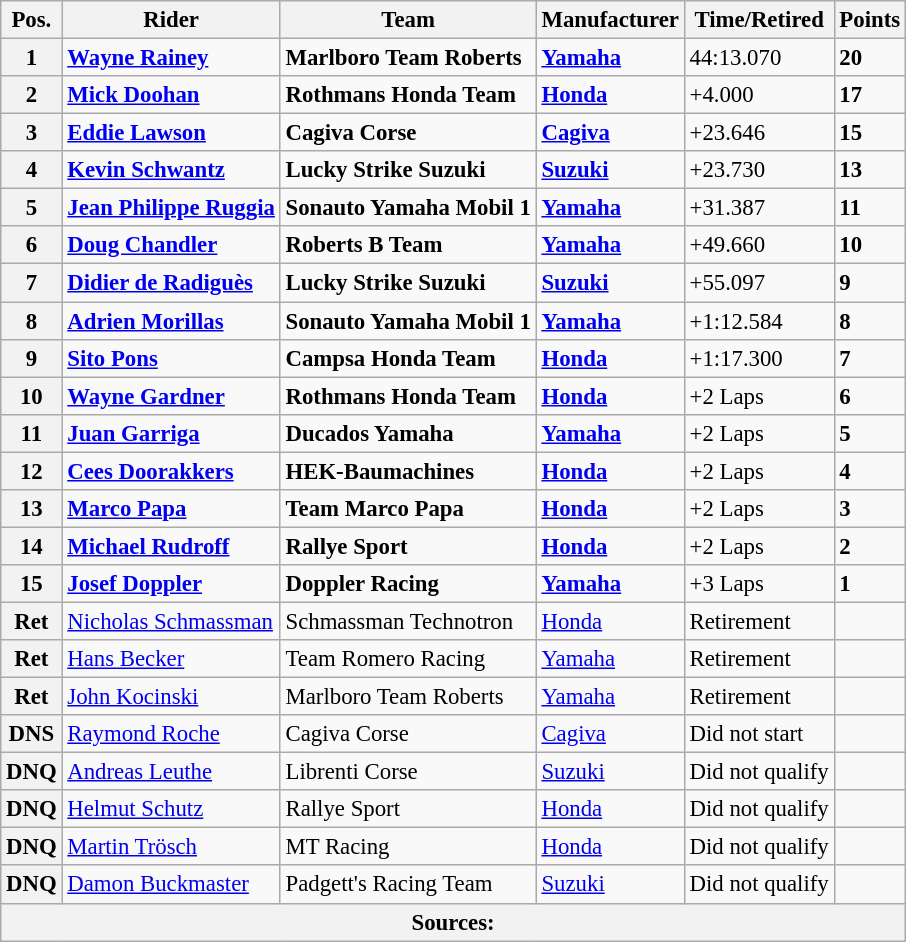<table class="wikitable" style="font-size: 95%;">
<tr>
<th>Pos.</th>
<th>Rider</th>
<th>Team</th>
<th>Manufacturer</th>
<th>Time/Retired</th>
<th>Points</th>
</tr>
<tr>
<th>1</th>
<td> <strong><a href='#'>Wayne Rainey</a></strong></td>
<td><strong>Marlboro Team Roberts</strong></td>
<td><strong><a href='#'>Yamaha</a></strong></td>
<td>44:13.070</td>
<td><strong>20</strong></td>
</tr>
<tr>
<th>2</th>
<td> <strong><a href='#'>Mick Doohan</a></strong></td>
<td><strong>Rothmans Honda Team</strong></td>
<td><strong><a href='#'>Honda</a></strong></td>
<td>+4.000</td>
<td><strong>17</strong></td>
</tr>
<tr>
<th>3</th>
<td> <strong><a href='#'>Eddie Lawson</a></strong></td>
<td><strong>Cagiva Corse</strong></td>
<td><strong><a href='#'>Cagiva</a></strong></td>
<td>+23.646</td>
<td><strong>15</strong></td>
</tr>
<tr>
<th>4</th>
<td> <strong><a href='#'>Kevin Schwantz</a></strong></td>
<td><strong>Lucky Strike Suzuki</strong></td>
<td><strong><a href='#'>Suzuki</a></strong></td>
<td>+23.730</td>
<td><strong>13</strong></td>
</tr>
<tr>
<th>5</th>
<td> <strong><a href='#'>Jean Philippe Ruggia</a></strong></td>
<td><strong>Sonauto Yamaha Mobil 1</strong></td>
<td><strong><a href='#'>Yamaha</a></strong></td>
<td>+31.387</td>
<td><strong>11</strong></td>
</tr>
<tr>
<th>6</th>
<td> <strong><a href='#'>Doug Chandler</a></strong></td>
<td><strong>Roberts B Team</strong></td>
<td><strong><a href='#'>Yamaha</a></strong></td>
<td>+49.660</td>
<td><strong>10</strong></td>
</tr>
<tr>
<th>7</th>
<td> <strong><a href='#'>Didier de Radiguès</a></strong></td>
<td><strong>Lucky Strike Suzuki</strong></td>
<td><strong><a href='#'>Suzuki</a></strong></td>
<td>+55.097</td>
<td><strong>9</strong></td>
</tr>
<tr>
<th>8</th>
<td> <strong><a href='#'>Adrien Morillas</a></strong></td>
<td><strong>Sonauto Yamaha Mobil 1</strong></td>
<td><strong><a href='#'>Yamaha</a></strong></td>
<td>+1:12.584</td>
<td><strong>8</strong></td>
</tr>
<tr>
<th>9</th>
<td> <strong><a href='#'>Sito Pons</a></strong></td>
<td><strong>Campsa Honda Team</strong></td>
<td><strong><a href='#'>Honda</a></strong></td>
<td>+1:17.300</td>
<td><strong>7</strong></td>
</tr>
<tr>
<th>10</th>
<td> <strong><a href='#'>Wayne Gardner</a></strong></td>
<td><strong>Rothmans Honda Team</strong></td>
<td><strong><a href='#'>Honda</a></strong></td>
<td>+2 Laps</td>
<td><strong>6</strong></td>
</tr>
<tr>
<th>11</th>
<td> <strong><a href='#'>Juan Garriga</a></strong></td>
<td><strong>Ducados Yamaha</strong></td>
<td><strong><a href='#'>Yamaha</a></strong></td>
<td>+2 Laps</td>
<td><strong>5</strong></td>
</tr>
<tr>
<th>12</th>
<td> <strong><a href='#'>Cees Doorakkers</a></strong></td>
<td><strong>HEK-Baumachines</strong></td>
<td><strong><a href='#'>Honda</a></strong></td>
<td>+2 Laps</td>
<td><strong>4</strong></td>
</tr>
<tr>
<th>13</th>
<td> <strong><a href='#'>Marco Papa</a></strong></td>
<td><strong>Team Marco Papa</strong></td>
<td><strong><a href='#'>Honda</a></strong></td>
<td>+2 Laps</td>
<td><strong>3</strong></td>
</tr>
<tr>
<th>14</th>
<td> <strong><a href='#'>Michael Rudroff</a></strong></td>
<td><strong>Rallye Sport</strong></td>
<td><strong><a href='#'>Honda</a></strong></td>
<td>+2 Laps</td>
<td><strong>2</strong></td>
</tr>
<tr>
<th>15</th>
<td> <strong><a href='#'>Josef Doppler</a></strong></td>
<td><strong>Doppler Racing</strong></td>
<td><strong><a href='#'>Yamaha</a></strong></td>
<td>+3 Laps</td>
<td><strong>1</strong></td>
</tr>
<tr>
<th>Ret</th>
<td> <a href='#'>Nicholas Schmassman</a></td>
<td>Schmassman Technotron</td>
<td><a href='#'>Honda</a></td>
<td>Retirement</td>
<td></td>
</tr>
<tr>
<th>Ret</th>
<td> <a href='#'>Hans Becker</a></td>
<td>Team Romero Racing</td>
<td><a href='#'>Yamaha</a></td>
<td>Retirement</td>
<td></td>
</tr>
<tr>
<th>Ret</th>
<td> <a href='#'>John Kocinski</a></td>
<td>Marlboro Team Roberts</td>
<td><a href='#'>Yamaha</a></td>
<td>Retirement</td>
<td></td>
</tr>
<tr>
<th>DNS</th>
<td> <a href='#'>Raymond Roche</a></td>
<td>Cagiva Corse</td>
<td><a href='#'>Cagiva</a></td>
<td>Did not start</td>
<td></td>
</tr>
<tr>
<th>DNQ</th>
<td> <a href='#'>Andreas Leuthe</a></td>
<td>Librenti Corse</td>
<td><a href='#'>Suzuki</a></td>
<td>Did not qualify</td>
<td></td>
</tr>
<tr>
<th>DNQ</th>
<td> <a href='#'>Helmut Schutz</a></td>
<td>Rallye Sport</td>
<td><a href='#'>Honda</a></td>
<td>Did not qualify</td>
<td></td>
</tr>
<tr>
<th>DNQ</th>
<td> <a href='#'>Martin Trösch</a></td>
<td>MT Racing</td>
<td><a href='#'>Honda</a></td>
<td>Did not qualify</td>
<td></td>
</tr>
<tr>
<th>DNQ</th>
<td> <a href='#'>Damon Buckmaster</a></td>
<td>Padgett's Racing Team</td>
<td><a href='#'>Suzuki</a></td>
<td>Did not qualify</td>
<td></td>
</tr>
<tr>
<th colspan=8>Sources:</th>
</tr>
</table>
